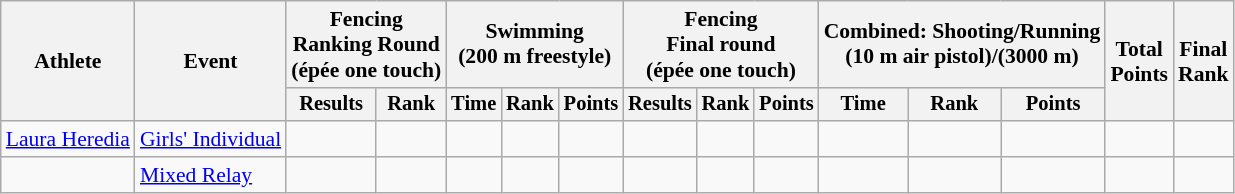<table class="wikitable" style="font-size:90%;">
<tr>
<th rowspan=2>Athlete</th>
<th rowspan=2>Event</th>
<th colspan=2>Fencing<br>Ranking Round<br><span>(épée one touch)</span></th>
<th colspan=3>Swimming<br><span>(200 m freestyle)</span></th>
<th colspan=3>Fencing<br>Final round<br><span>(épée one touch)</span></th>
<th colspan=3>Combined: Shooting/Running<br><span>(10 m air pistol)/(3000 m)</span></th>
<th rowspan=2>Total<br>Points</th>
<th rowspan=2>Final<br>Rank</th>
</tr>
<tr style="font-size:95%">
<th>Results</th>
<th>Rank</th>
<th>Time</th>
<th>Rank</th>
<th>Points</th>
<th>Results</th>
<th>Rank</th>
<th>Points</th>
<th>Time</th>
<th>Rank</th>
<th>Points</th>
</tr>
<tr align=center>
<td align=left><a href='#'>Laura Heredia</a></td>
<td align=left><a href='#'>Girls' Individual</a></td>
<td></td>
<td></td>
<td></td>
<td></td>
<td></td>
<td></td>
<td></td>
<td></td>
<td></td>
<td></td>
<td></td>
<td></td>
<td></td>
</tr>
<tr align=center>
<td align=left><br></td>
<td align=left><a href='#'>Mixed Relay</a></td>
<td></td>
<td></td>
<td></td>
<td></td>
<td></td>
<td></td>
<td></td>
<td></td>
<td></td>
<td></td>
<td></td>
<td></td>
<td></td>
</tr>
</table>
